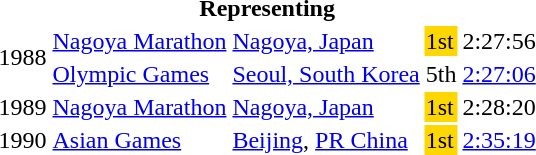<table>
<tr>
<th colspan="5">Representing </th>
</tr>
<tr>
<td rowspan=2>1988</td>
<td><a href='#'>Nagoya Marathon</a></td>
<td><a href='#'>Nagoya, Japan</a></td>
<td bgcolor=gold>1st</td>
<td>2:27:56</td>
</tr>
<tr>
<td><a href='#'>Olympic Games</a></td>
<td><a href='#'>Seoul, South Korea</a></td>
<td>5th</td>
<td><a href='#'>2:27:06</a></td>
</tr>
<tr>
<td>1989</td>
<td><a href='#'>Nagoya Marathon</a></td>
<td><a href='#'>Nagoya, Japan</a></td>
<td bgcolor=gold>1st</td>
<td>2:28:20</td>
</tr>
<tr>
<td>1990</td>
<td><a href='#'>Asian Games</a></td>
<td><a href='#'>Beijing</a>, <a href='#'>PR China</a></td>
<td bgcolor=gold>1st</td>
<td><a href='#'>2:35:19</a></td>
</tr>
</table>
